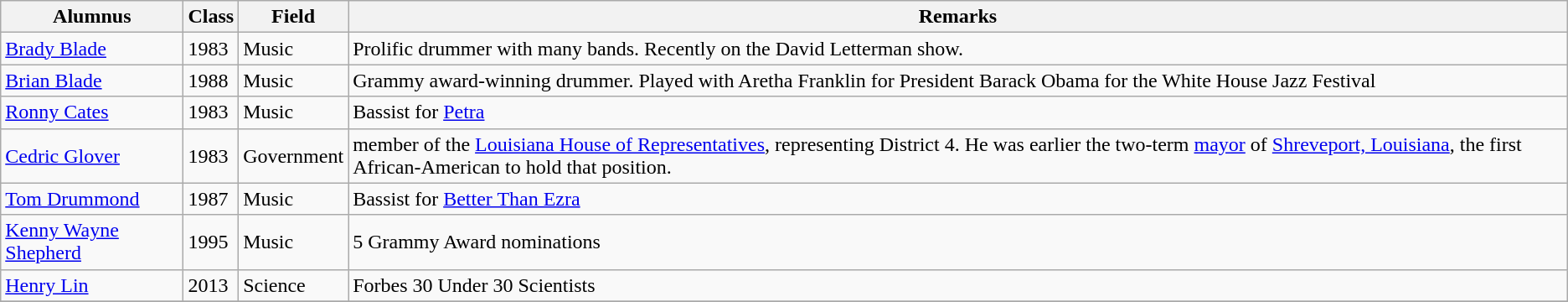<table class="wikitable">
<tr>
<th style="font-weight: bold;">Alumnus</th>
<th style="font-weight: bold;">Class</th>
<th style="font-weight: bold;">Field</th>
<th style="font-weight: bold;">Remarks</th>
</tr>
<tr>
<td><a href='#'>Brady Blade</a></td>
<td>1983</td>
<td>Music</td>
<td>Prolific drummer with many bands.  Recently on the David Letterman show.</td>
</tr>
<tr>
<td><a href='#'>Brian Blade</a></td>
<td>1988</td>
<td>Music</td>
<td>Grammy award-winning drummer. Played with Aretha Franklin for President Barack Obama for the White House Jazz Festival</td>
</tr>
<tr>
<td><a href='#'>Ronny Cates</a></td>
<td>1983</td>
<td>Music</td>
<td>Bassist for <a href='#'>Petra</a></td>
</tr>
<tr>
<td><a href='#'>Cedric Glover</a></td>
<td>1983</td>
<td>Government</td>
<td>member of the <a href='#'>Louisiana House of Representatives</a>, representing District 4. He was earlier the two-term <a href='#'>mayor</a> of <a href='#'>Shreveport, Louisiana</a>, the first African-American to hold that position.</td>
</tr>
<tr>
<td><a href='#'>Tom Drummond</a></td>
<td>1987</td>
<td>Music</td>
<td>Bassist for <a href='#'>Better Than Ezra</a></td>
</tr>
<tr>
<td><a href='#'>Kenny Wayne Shepherd</a></td>
<td>1995</td>
<td>Music</td>
<td>5 Grammy Award nominations</td>
</tr>
<tr>
<td><a href='#'>Henry Lin</a></td>
<td>2013</td>
<td>Science</td>
<td>Forbes 30 Under 30 Scientists</td>
</tr>
<tr>
</tr>
</table>
